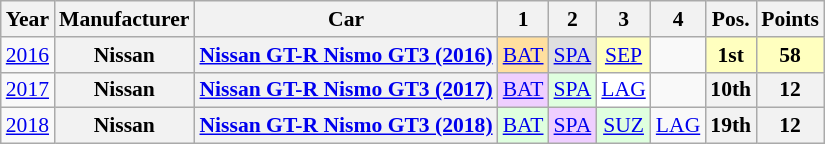<table class="wikitable" border="1" style="text-align:center; font-size:90%;">
<tr>
<th>Year</th>
<th>Manufacturer</th>
<th>Car</th>
<th>1</th>
<th>2</th>
<th>3</th>
<th>4</th>
<th>Pos.</th>
<th>Points</th>
</tr>
<tr>
<td><a href='#'>2016</a></td>
<th>Nissan</th>
<th><a href='#'>Nissan GT-R Nismo GT3 (2016)</a></th>
<td style="background:#FFDF9F;"><a href='#'>BAT</a><br></td>
<td style="background:#DFDFDF;"><a href='#'>SPA</a><br></td>
<td style="background:#FFFFBF;"><a href='#'>SEP</a><br></td>
<td></td>
<th style="background:#FFFFBF;">1st</th>
<th style="background:#FFFFBF;">58</th>
</tr>
<tr>
<td><a href='#'>2017</a></td>
<th>Nissan</th>
<th><a href='#'>Nissan GT-R Nismo GT3 (2017)</a></th>
<td style="background:#EFCFFF;"><a href='#'>BAT</a><br></td>
<td style="background:#DFFFDF;"><a href='#'>SPA</a><br></td>
<td style="background:#FFFFFF;"><a href='#'>LAG</a><br></td>
<td></td>
<th>10th</th>
<th>12</th>
</tr>
<tr>
<td><a href='#'>2018</a></td>
<th>Nissan</th>
<th><a href='#'>Nissan GT-R Nismo GT3 (2018)</a></th>
<td style="background:#DFFFDF;"><a href='#'>BAT</a><br></td>
<td style="background:#EFCFFF;"><a href='#'>SPA</a><br></td>
<td style="background:#DFFFDF;"><a href='#'>SUZ</a><br></td>
<td><a href='#'>LAG</a></td>
<th>19th</th>
<th>12</th>
</tr>
</table>
